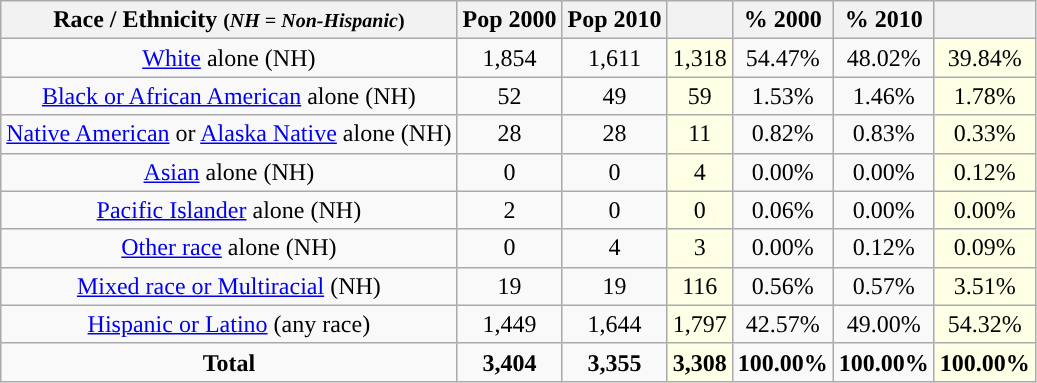<table class="wikitable" style="text-align:center;">
<tr>
<th>Race / Ethnicity <small>(<em>NH = Non-Hispanic</em>)</small></th>
<th>Pop 2000</th>
<th>Pop 2010</th>
<th></th>
<th>% 2000</th>
<th>% 2010</th>
<th></th>
</tr>
<tr>
<td><a href='#'>White</a> alone (NH)</td>
<td>1,854</td>
<td>1,611</td>
<td style='background: #ffffe6;'>1,318</td>
<td>54.47%</td>
<td>48.02%</td>
<td style='background: #ffffe6;'>39.84%</td>
</tr>
<tr>
<td><a href='#'>Black or African American</a> alone (NH)</td>
<td>52</td>
<td>49</td>
<td style='background: #ffffe6;'>59</td>
<td>1.53%</td>
<td>1.46%</td>
<td style='background: #ffffe6;'>1.78%</td>
</tr>
<tr>
<td><a href='#'>Native American</a> or <a href='#'>Alaska Native</a> alone (NH)</td>
<td>28</td>
<td>28</td>
<td style='background: #ffffe6;'>11</td>
<td>0.82%</td>
<td>0.83%</td>
<td style='background: #ffffe6;'>0.33%</td>
</tr>
<tr>
<td><a href='#'>Asian</a> alone (NH)</td>
<td>0</td>
<td>0</td>
<td style='background: #ffffe6;'>4</td>
<td>0.00%</td>
<td>0.00%</td>
<td style='background: #ffffe6;'>0.12%</td>
</tr>
<tr>
<td><a href='#'>Pacific Islander</a> alone (NH)</td>
<td>2</td>
<td>0</td>
<td style='background: #ffffe6;'>0</td>
<td>0.06%</td>
<td>0.00%</td>
<td style='background: #ffffe6;'>0.00%</td>
</tr>
<tr>
<td><a href='#'>Other race</a> alone (NH)</td>
<td>0</td>
<td>4</td>
<td style='background: #ffffe6;'>3</td>
<td>0.00%</td>
<td>0.12%</td>
<td style='background: #ffffe6;'>0.09%</td>
</tr>
<tr>
<td><a href='#'>Mixed race or Multiracial</a> (NH)</td>
<td>19</td>
<td>19</td>
<td style='background: #ffffe6;'>116</td>
<td>0.56%</td>
<td>0.57%</td>
<td style='background: #ffffe6;'>3.51%</td>
</tr>
<tr>
<td><a href='#'>Hispanic or Latino</a> (any race)</td>
<td>1,449</td>
<td>1,644</td>
<td style='background: #ffffe6;'>1,797</td>
<td>42.57%</td>
<td>49.00%</td>
<td style='background: #ffffe6;'>54.32%</td>
</tr>
<tr>
<td><strong>Total</strong></td>
<td><strong>3,404</strong></td>
<td><strong>3,355</strong></td>
<td style='background: #ffffe6;'><strong>3,308</strong></td>
<td><strong>100.00%</strong></td>
<td><strong>100.00%</strong></td>
<td style='background: #ffffe6;'><strong>100.00%</strong></td>
</tr>
</table>
